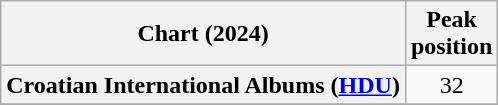<table class="wikitable sortable plainrowheaders" style="text-align:center">
<tr>
<th scope="col">Chart (2024)</th>
<th scope="col">Peak<br>position</th>
</tr>
<tr>
<th scope="row">Croatian International Albums (<a href='#'>HDU</a>)</th>
<td>32</td>
</tr>
<tr>
</tr>
<tr>
</tr>
</table>
